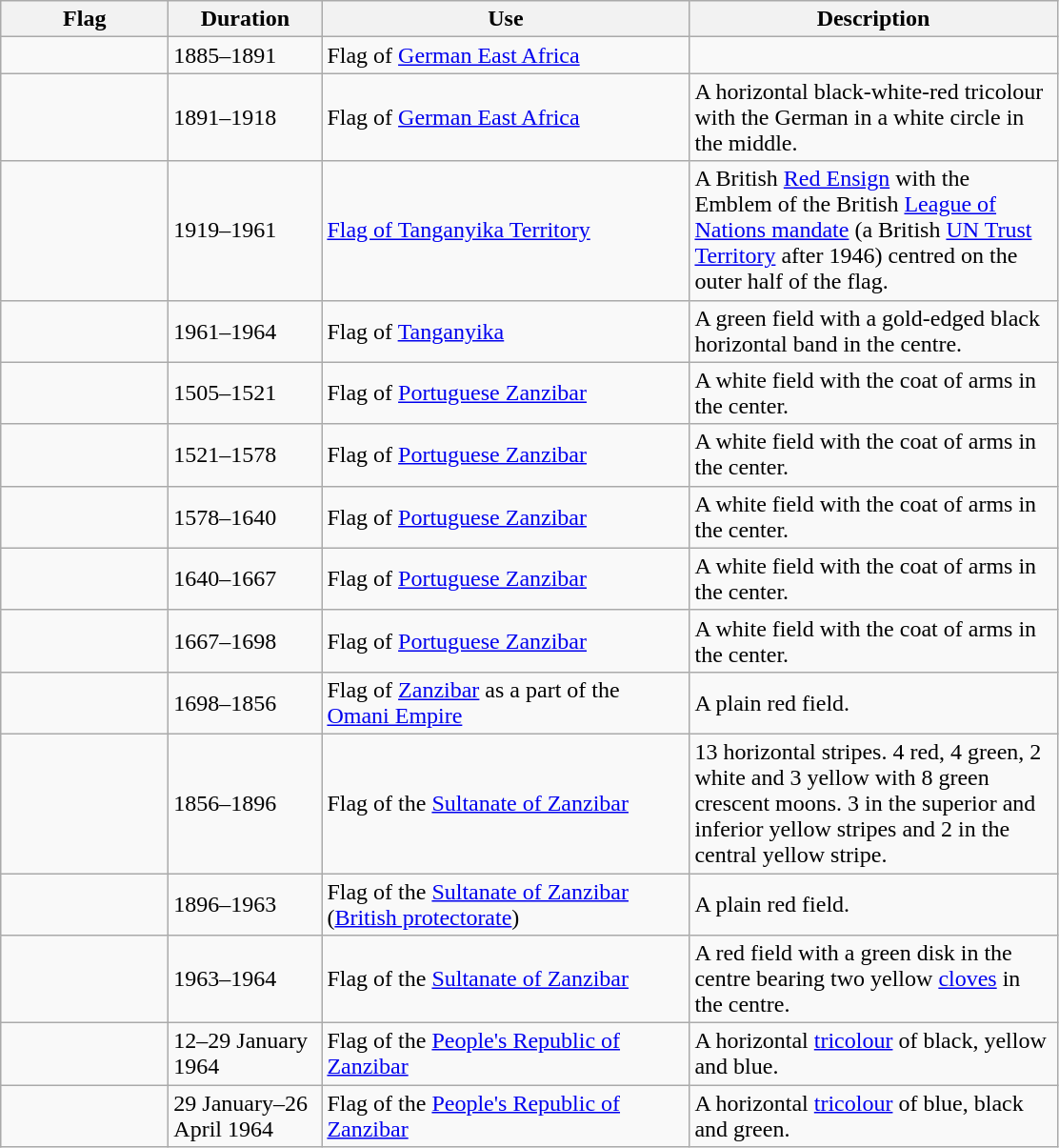<table class="wikitable">
<tr>
<th width="110">Flag</th>
<th width="100">Duration</th>
<th width="250">Use</th>
<th width="250">Description</th>
</tr>
<tr>
<td></td>
<td>1885–1891</td>
<td>Flag of <a href='#'>German East Africa</a></td>
<td></td>
</tr>
<tr>
<td></td>
<td>1891–1918</td>
<td>Flag of <a href='#'>German East Africa</a></td>
<td>A horizontal black-white-red tricolour with the German  in a white circle in the middle.</td>
</tr>
<tr>
<td></td>
<td>1919–1961</td>
<td><a href='#'>Flag of Tanganyika Territory</a></td>
<td>A British <a href='#'>Red Ensign</a> with the Emblem of the British <a href='#'>League of Nations mandate</a> (a British <a href='#'>UN Trust Territory</a> after 1946) centred on the outer half of the flag.</td>
</tr>
<tr>
<td></td>
<td>1961–1964</td>
<td>Flag of <a href='#'>Tanganyika</a></td>
<td>A green field with a gold-edged black horizontal band in the centre.</td>
</tr>
<tr>
<td></td>
<td>1505–1521</td>
<td>Flag of <a href='#'>Portuguese Zanzibar</a></td>
<td>A white field with the coat of arms in the center.</td>
</tr>
<tr>
<td></td>
<td>1521–1578</td>
<td>Flag of <a href='#'>Portuguese Zanzibar</a></td>
<td>A white field with the coat of arms in the center.</td>
</tr>
<tr>
<td></td>
<td>1578–1640</td>
<td>Flag of <a href='#'>Portuguese Zanzibar</a></td>
<td>A white field with the coat of arms in the center.</td>
</tr>
<tr>
<td></td>
<td>1640–1667</td>
<td>Flag of <a href='#'>Portuguese Zanzibar</a></td>
<td>A white field with the coat of arms in the center.</td>
</tr>
<tr>
<td></td>
<td>1667–1698</td>
<td>Flag of <a href='#'>Portuguese Zanzibar</a></td>
<td>A white field with the coat of arms in the center.</td>
</tr>
<tr>
<td></td>
<td>1698–1856</td>
<td>Flag of <a href='#'>Zanzibar</a> as a part of the <a href='#'>Omani Empire</a></td>
<td>A plain red field.</td>
</tr>
<tr>
<td></td>
<td>1856–1896</td>
<td>Flag of the <a href='#'>Sultanate of Zanzibar</a></td>
<td>13 horizontal stripes. 4 red, 4 green, 2 white and 3 yellow with 8 green crescent moons. 3 in the superior and inferior yellow stripes and 2 in the central yellow stripe.</td>
</tr>
<tr>
<td></td>
<td>1896–1963</td>
<td>Flag of the <a href='#'>Sultanate of Zanzibar</a> (<a href='#'>British protectorate</a>)</td>
<td>A plain red field.</td>
</tr>
<tr>
<td></td>
<td>1963–1964</td>
<td>Flag of the <a href='#'>Sultanate of Zanzibar</a></td>
<td>A red field with a green disk in the centre bearing two yellow <a href='#'>cloves</a> in the centre.</td>
</tr>
<tr>
<td></td>
<td>12–29 January 1964</td>
<td>Flag of the <a href='#'>People's Republic of Zanzibar</a></td>
<td>A horizontal <a href='#'>tricolour</a> of black, yellow and blue.</td>
</tr>
<tr>
<td></td>
<td>29 January–26 April 1964</td>
<td>Flag of the <a href='#'>People's Republic of Zanzibar</a></td>
<td>A horizontal <a href='#'>tricolour</a> of blue, black and green.</td>
</tr>
</table>
